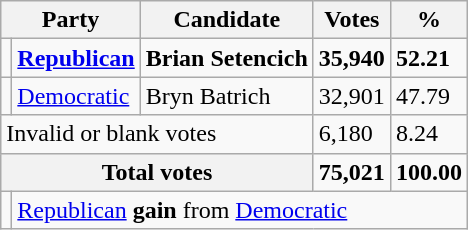<table class="wikitable">
<tr>
<th colspan="2">Party</th>
<th>Candidate</th>
<th>Votes</th>
<th>%</th>
</tr>
<tr>
<td></td>
<td><strong><a href='#'>Republican</a></strong></td>
<td><strong>Brian Setencich</strong></td>
<td><strong>35,940</strong></td>
<td><strong>52.21</strong></td>
</tr>
<tr>
<td></td>
<td><a href='#'>Democratic</a></td>
<td>Bryn Batrich</td>
<td>32,901</td>
<td>47.79</td>
</tr>
<tr>
<td colspan="3">Invalid or blank votes</td>
<td>6,180</td>
<td>8.24</td>
</tr>
<tr>
<th colspan="3">Total votes</th>
<td><strong>75,021</strong></td>
<td><strong>100.00</strong></td>
</tr>
<tr>
<td></td>
<td colspan="4"><a href='#'>Republican</a>  <strong>gain</strong> from <a href='#'>Democratic</a></td>
</tr>
</table>
